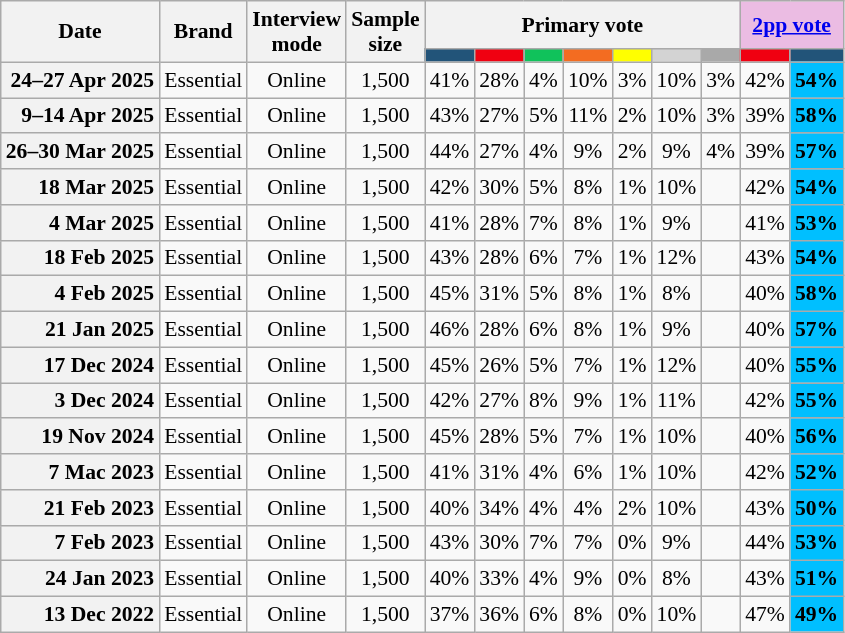<table class="wikitable sortable mw-collapsible nowrap tpl-blanktable" style="text-align:center;font-size:90%">
<tr>
<th rowspan=2>Date</th>
<th rowspan=2>Brand</th>
<th rowspan=2 class=unsortable>Interview<br>mode</th>
<th rowspan=2 class=unsortable>Sample<br>size</th>
<th colspan="7">Primary vote</th>
<th colspan=2 class=unsortable style=background:#ebbce3><a href='#'>2pp vote</a></th>
</tr>
<tr>
<th class="unsortable" style=background:#225479></th>
<th class="unsortable" style="background:#F00011"></th>
<th class=unsortable style=background:#10C25B></th>
<th class=unsortable style=background:#f36c21></th>
<th class=unsortable style=background:yellow></th>
<th class=unsortable style=background:lightgray></th>
<th class=unsortable style=background:darkgrey></th>
<th class="unsortable" style="background:#F00011"></th>
<th class="unsortable" style=background:#225479></th>
</tr>
<tr>
<th style=text-align:right>24–27 Apr 2025</th>
<td style=text-align:left>Essential</td>
<td>Online</td>
<td>1,500</td>
<td>41%</td>
<td>28%</td>
<td>4%</td>
<td>10%</td>
<td>3%</td>
<td>10%</td>
<td>3%</td>
<td>42%</td>
<th style=background:#00bfff>54%</th>
</tr>
<tr>
<th style=text-align:right>9–14 Apr 2025</th>
<td style=text-align:left>Essential</td>
<td>Online</td>
<td>1,500</td>
<td>43%</td>
<td>27%</td>
<td>5%</td>
<td>11%</td>
<td>2%</td>
<td>10%</td>
<td>3%</td>
<td>39%</td>
<th style=background:#00bfff>58%</th>
</tr>
<tr>
<th style=text-align:right>26–30 Mar 2025</th>
<td style=text-align:left>Essential</td>
<td>Online</td>
<td>1,500</td>
<td>44%</td>
<td>27%</td>
<td>4%</td>
<td>9%</td>
<td>2%</td>
<td>9%</td>
<td>4%</td>
<td>39%</td>
<th style=background:#00bfff>57%</th>
</tr>
<tr>
<th style=text-align:right>18 Mar 2025</th>
<td style=text-align:left>Essential</td>
<td>Online</td>
<td>1,500</td>
<td>42%</td>
<td>30%</td>
<td>5%</td>
<td>8%</td>
<td>1%</td>
<td>10%</td>
<td></td>
<td>42%</td>
<th style=background:#00bfff>54%</th>
</tr>
<tr>
<th style=text-align:right>4 Mar 2025</th>
<td style=text-align:left>Essential</td>
<td>Online</td>
<td>1,500</td>
<td>41%</td>
<td>28%</td>
<td>7%</td>
<td>8%</td>
<td>1%</td>
<td>9%</td>
<td></td>
<td>41%</td>
<th style=background:#00bfff>53%</th>
</tr>
<tr>
<th style=text-align:right>18 Feb 2025</th>
<td style=text-align:left>Essential</td>
<td>Online</td>
<td>1,500</td>
<td>43%</td>
<td>28%</td>
<td>6%</td>
<td>7%</td>
<td>1%</td>
<td>12%</td>
<td></td>
<td>43%</td>
<th style=background:#00bfff>54%</th>
</tr>
<tr>
<th style=text-align:right>4 Feb 2025</th>
<td style=text-align:left>Essential</td>
<td>Online</td>
<td>1,500</td>
<td>45%</td>
<td>31%</td>
<td>5%</td>
<td>8%</td>
<td>1%</td>
<td>8%</td>
<td></td>
<td>40%</td>
<th style=background:#00bfff>58%</th>
</tr>
<tr>
<th style=text-align:right>21 Jan 2025</th>
<td style=text-align:left>Essential</td>
<td>Online</td>
<td>1,500</td>
<td>46%</td>
<td>28%</td>
<td>6%</td>
<td>8%</td>
<td>1%</td>
<td>9%</td>
<td></td>
<td>40%</td>
<th style=background:#00bfff>57%</th>
</tr>
<tr>
<th style=text-align:right>17 Dec 2024</th>
<td style=text-align:left>Essential</td>
<td>Online</td>
<td>1,500</td>
<td>45%</td>
<td>26%</td>
<td>5%</td>
<td>7%</td>
<td>1%</td>
<td>12%</td>
<td></td>
<td>40%</td>
<th style=background:#00bfff>55%</th>
</tr>
<tr>
<th style=text-align:right>3 Dec 2024</th>
<td style=text-align:left>Essential</td>
<td>Online</td>
<td>1,500</td>
<td>42%</td>
<td>27%</td>
<td>8%</td>
<td>9%</td>
<td>1%</td>
<td>11%</td>
<td></td>
<td>42%</td>
<th style=background:#00bfff>55%</th>
</tr>
<tr>
<th style=text-align:right>19 Nov 2024</th>
<td style=text-align:left>Essential</td>
<td>Online</td>
<td>1,500</td>
<td>45%</td>
<td>28%</td>
<td>5%</td>
<td>7%</td>
<td>1%</td>
<td>10%</td>
<td></td>
<td>40%</td>
<th style=background:#00bfff>56%</th>
</tr>
<tr>
<th style=text-align:right>7 Mac 2023</th>
<td style=text-align:left>Essential</td>
<td>Online</td>
<td>1,500</td>
<td>41%</td>
<td>31%</td>
<td>4%</td>
<td>6%</td>
<td>1%</td>
<td>10%</td>
<td></td>
<td>42%</td>
<th style=background:#00bfff>52%</th>
</tr>
<tr>
<th style=text-align:right>21 Feb 2023</th>
<td style=text-align:left>Essential</td>
<td>Online</td>
<td>1,500</td>
<td>40%</td>
<td>34%</td>
<td>4%</td>
<td>4%</td>
<td>2%</td>
<td>10%</td>
<td></td>
<td>43%</td>
<th style=background:#00bfff>50%</th>
</tr>
<tr>
<th style=text-align:right>7 Feb 2023</th>
<td style=text-align:left>Essential</td>
<td>Online</td>
<td>1,500</td>
<td>43%</td>
<td>30%</td>
<td>7%</td>
<td>7%</td>
<td>0%</td>
<td>9%</td>
<td></td>
<td>44%</td>
<th style=background:#00bfff>53%</th>
</tr>
<tr>
<th style=text-align:right>24 Jan 2023</th>
<td style=text-align:left>Essential</td>
<td>Online</td>
<td>1,500</td>
<td>40%</td>
<td>33%</td>
<td>4%</td>
<td>9%</td>
<td>0%</td>
<td>8%</td>
<td></td>
<td>43%</td>
<th style=background:#00bfff>51%</th>
</tr>
<tr>
<th style=text-align:right>13 Dec 2022</th>
<td style=text-align:left>Essential</td>
<td>Online</td>
<td>1,500</td>
<td>37%</td>
<td>36%</td>
<td>6%</td>
<td>8%</td>
<td>0%</td>
<td>10%</td>
<td></td>
<td>47%</td>
<th style=background:#00bfff>49%</th>
</tr>
</table>
